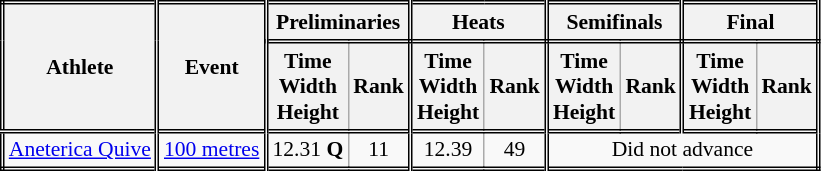<table class=wikitable style="font-size:90%; border: double;">
<tr>
<th rowspan="2" style="border-right:double">Athlete</th>
<th rowspan="2" style="border-right:double">Event</th>
<th colspan="2" style="border-right:double; border-bottom:double;">Preliminaries</th>
<th colspan="2" style="border-right:double; border-bottom:double;">Heats</th>
<th colspan="2" style="border-right:double; border-bottom:double;">Semifinals</th>
<th colspan="2" style="border-right:double; border-bottom:double;">Final</th>
</tr>
<tr>
<th>Time<br>Width<br>Height</th>
<th style="border-right:double">Rank</th>
<th>Time<br>Width<br>Height</th>
<th style="border-right:double">Rank</th>
<th>Time<br>Width<br>Height</th>
<th style="border-right:double">Rank</th>
<th>Time<br>Width<br>Height</th>
<th style="border-right:double">Rank</th>
</tr>
<tr style="border-top: double;">
<td style="border-right:double"><a href='#'>Aneterica Quive</a></td>
<td style="border-right:double"><a href='#'>100 metres</a></td>
<td align=center>12.31 <strong>Q</strong></td>
<td align=center style="border-right:double">11</td>
<td align=center>12.39</td>
<td align=center style="border-right:double">49</td>
<td colspan="4" align=center>Did not advance</td>
</tr>
</table>
